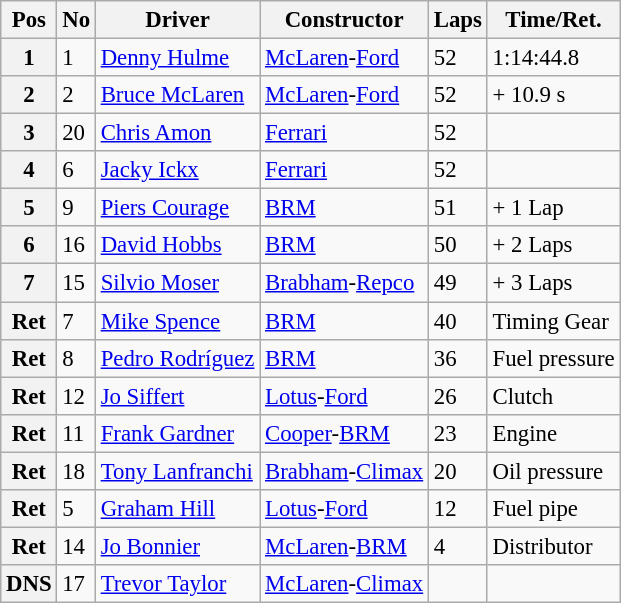<table class="wikitable" style="font-size: 95%;">
<tr>
<th>Pos</th>
<th>No</th>
<th>Driver</th>
<th>Constructor</th>
<th>Laps</th>
<th>Time/Ret.</th>
</tr>
<tr>
<th>1</th>
<td>1</td>
<td> <a href='#'>Denny Hulme</a></td>
<td><a href='#'>McLaren</a>-<a href='#'>Ford</a></td>
<td>52</td>
<td>1:14:44.8</td>
</tr>
<tr>
<th>2</th>
<td>2</td>
<td> <a href='#'>Bruce McLaren</a></td>
<td><a href='#'>McLaren</a>-<a href='#'>Ford</a></td>
<td>52</td>
<td>+ 10.9 s</td>
</tr>
<tr>
<th>3</th>
<td>20</td>
<td> <a href='#'>Chris Amon</a></td>
<td><a href='#'>Ferrari</a></td>
<td>52</td>
<td></td>
</tr>
<tr>
<th>4</th>
<td>6</td>
<td> <a href='#'>Jacky Ickx</a></td>
<td><a href='#'>Ferrari</a></td>
<td>52</td>
<td></td>
</tr>
<tr>
<th>5</th>
<td>9</td>
<td> <a href='#'>Piers Courage</a></td>
<td><a href='#'>BRM</a></td>
<td>51</td>
<td>+ 1 Lap</td>
</tr>
<tr>
<th>6</th>
<td>16</td>
<td> <a href='#'>David Hobbs</a></td>
<td><a href='#'>BRM</a></td>
<td>50</td>
<td>+ 2 Laps</td>
</tr>
<tr>
<th>7</th>
<td>15</td>
<td> <a href='#'>Silvio Moser</a></td>
<td><a href='#'>Brabham</a>-<a href='#'>Repco</a></td>
<td>49</td>
<td>+ 3 Laps</td>
</tr>
<tr>
<th>Ret</th>
<td>7</td>
<td> <a href='#'>Mike Spence</a></td>
<td><a href='#'>BRM</a></td>
<td>40</td>
<td>Timing Gear</td>
</tr>
<tr>
<th>Ret</th>
<td>8</td>
<td> <a href='#'>Pedro Rodríguez</a></td>
<td><a href='#'>BRM</a></td>
<td>36</td>
<td>Fuel pressure</td>
</tr>
<tr>
<th>Ret</th>
<td>12</td>
<td> <a href='#'>Jo Siffert</a></td>
<td><a href='#'>Lotus</a>-<a href='#'>Ford</a></td>
<td>26</td>
<td>Clutch</td>
</tr>
<tr>
<th>Ret</th>
<td>11</td>
<td> <a href='#'>Frank Gardner</a></td>
<td><a href='#'>Cooper</a>-<a href='#'>BRM</a></td>
<td>23</td>
<td>Engine</td>
</tr>
<tr>
<th>Ret</th>
<td>18</td>
<td> <a href='#'>Tony Lanfranchi</a></td>
<td><a href='#'>Brabham</a>-<a href='#'>Climax</a></td>
<td>20</td>
<td>Oil pressure</td>
</tr>
<tr>
<th>Ret</th>
<td>5</td>
<td> <a href='#'>Graham Hill</a></td>
<td><a href='#'>Lotus</a>-<a href='#'>Ford</a></td>
<td>12</td>
<td>Fuel pipe</td>
</tr>
<tr>
<th>Ret</th>
<td>14</td>
<td> <a href='#'>Jo Bonnier</a></td>
<td><a href='#'>McLaren</a>-<a href='#'>BRM</a></td>
<td>4</td>
<td>Distributor</td>
</tr>
<tr>
<th>DNS</th>
<td>17</td>
<td> <a href='#'>Trevor Taylor</a></td>
<td><a href='#'>McLaren</a>-<a href='#'>Climax</a></td>
<td></td>
<td></td>
</tr>
</table>
